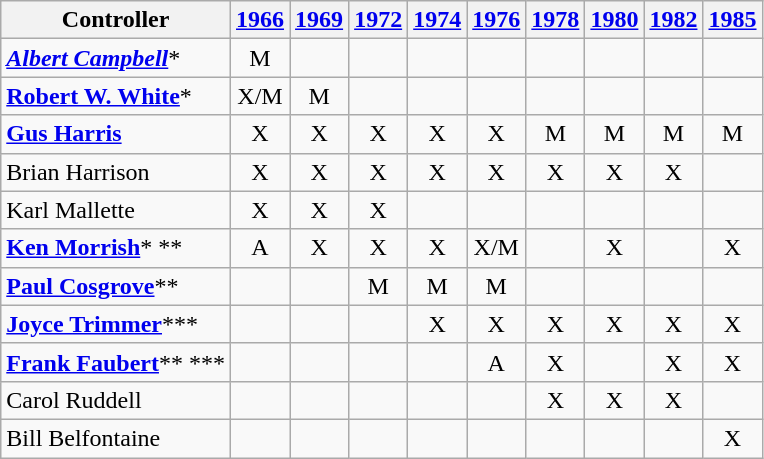<table class="wikitable">
<tr>
<th>Controller</th>
<th><a href='#'>1966</a></th>
<th><a href='#'>1969</a></th>
<th><a href='#'>1972</a></th>
<th><a href='#'>1974</a></th>
<th><a href='#'>1976</a></th>
<th><a href='#'>1978</a></th>
<th><a href='#'>1980</a></th>
<th><a href='#'>1982</a></th>
<th><a href='#'>1985</a></th>
</tr>
<tr align = "center">
<td align = "left"><strong><em><a href='#'>Albert Campbell</a></em></strong>*</td>
<td>M</td>
<td></td>
<td></td>
<td></td>
<td></td>
<td></td>
<td></td>
<td></td>
<td></td>
</tr>
<tr align = "center">
<td align = "left"><strong><a href='#'>Robert W. White</a></strong>*</td>
<td>X/M</td>
<td>M</td>
<td></td>
<td></td>
<td></td>
<td></td>
<td></td>
<td></td>
<td></td>
</tr>
<tr align = "center">
<td align = "left"><strong><a href='#'>Gus Harris</a></strong></td>
<td>X</td>
<td>X</td>
<td>X</td>
<td>X</td>
<td>X</td>
<td>M</td>
<td>M</td>
<td>M</td>
<td>M</td>
</tr>
<tr align = "center">
<td align = "left">Brian Harrison</td>
<td>X</td>
<td>X</td>
<td>X</td>
<td>X</td>
<td>X</td>
<td>X</td>
<td>X</td>
<td>X</td>
<td></td>
</tr>
<tr align = "center">
<td align = "left">Karl Mallette</td>
<td>X</td>
<td>X</td>
<td>X</td>
<td></td>
<td></td>
<td></td>
<td></td>
<td></td>
<td></td>
</tr>
<tr align = "center">
<td align = "left"><strong><a href='#'>Ken Morrish</a></strong>* **</td>
<td>A</td>
<td>X</td>
<td>X</td>
<td>X</td>
<td>X/M</td>
<td></td>
<td>X</td>
<td></td>
<td>X</td>
</tr>
<tr align = "center">
<td align = "left"><strong><a href='#'>Paul Cosgrove</a></strong>**</td>
<td></td>
<td></td>
<td>M</td>
<td>M</td>
<td>M</td>
<td></td>
<td></td>
<td></td>
<td></td>
</tr>
<tr align = "center">
<td align = "left"><strong><a href='#'>Joyce Trimmer</a></strong>***</td>
<td></td>
<td></td>
<td></td>
<td>X</td>
<td>X</td>
<td>X</td>
<td>X</td>
<td>X</td>
<td>X</td>
</tr>
<tr align = "center">
<td align = "left"><strong><a href='#'>Frank Faubert</a></strong>** ***</td>
<td></td>
<td></td>
<td></td>
<td></td>
<td>A</td>
<td>X</td>
<td></td>
<td>X</td>
<td>X</td>
</tr>
<tr align = "center">
<td align = "left">Carol Ruddell</td>
<td></td>
<td></td>
<td></td>
<td></td>
<td></td>
<td>X</td>
<td>X</td>
<td>X</td>
<td></td>
</tr>
<tr align = "center">
<td align = "left">Bill Belfontaine</td>
<td></td>
<td></td>
<td></td>
<td></td>
<td></td>
<td></td>
<td></td>
<td></td>
<td>X</td>
</tr>
</table>
